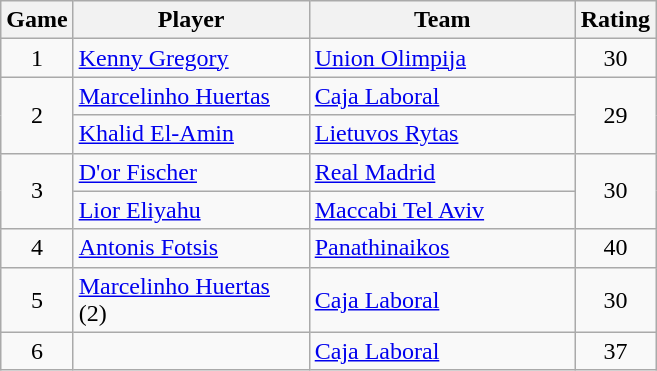<table class="wikitable sortable" style="text-align: center;">
<tr>
<th align="center">Game</th>
<th align="center" width=150>Player</th>
<th align="center" width=170>Team</th>
<th align="center">Rating</th>
</tr>
<tr>
<td>1</td>
<td align="left"> <a href='#'>Kenny Gregory</a></td>
<td align="left"> <a href='#'>Union Olimpija</a></td>
<td>30</td>
</tr>
<tr>
<td rowspan=2>2</td>
<td align="left"> <a href='#'>Marcelinho Huertas</a></td>
<td align="left"> <a href='#'>Caja Laboral</a></td>
<td rowspan=2>29</td>
</tr>
<tr>
<td align="left"> <a href='#'>Khalid El-Amin</a></td>
<td align="left"> <a href='#'>Lietuvos Rytas</a></td>
</tr>
<tr>
<td rowspan=2>3</td>
<td align="left"> <a href='#'>D'or Fischer</a></td>
<td align="left"> <a href='#'>Real Madrid</a></td>
<td rowspan=2>30</td>
</tr>
<tr>
<td align="left"> <a href='#'>Lior Eliyahu</a></td>
<td align="left"> <a href='#'>Maccabi Tel Aviv</a></td>
</tr>
<tr>
<td>4</td>
<td align="left"> <a href='#'>Antonis Fotsis</a></td>
<td align="left"> <a href='#'>Panathinaikos</a></td>
<td>40</td>
</tr>
<tr>
<td>5</td>
<td align="left"> <a href='#'>Marcelinho Huertas</a> (2)</td>
<td align="left"> <a href='#'>Caja Laboral</a></td>
<td>30</td>
</tr>
<tr>
<td>6</td>
<td align="left"></td>
<td align="left"> <a href='#'>Caja Laboral</a></td>
<td>37</td>
</tr>
</table>
